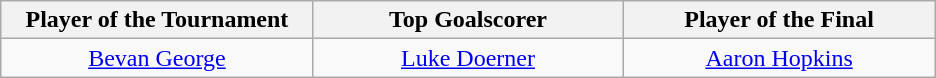<table class=wikitable style="margin:auto; text-align:center">
<tr>
<th style= "width:200px">Player of the Tournament</th>
<th style= "width:200px">Top Goalscorer</th>
<th style= "width:200px">Player of the Final</th>
</tr>
<tr>
<td> <a href='#'>Bevan George</a></td>
<td> <a href='#'>Luke Doerner</a></td>
<td> <a href='#'>Aaron Hopkins</a></td>
</tr>
</table>
